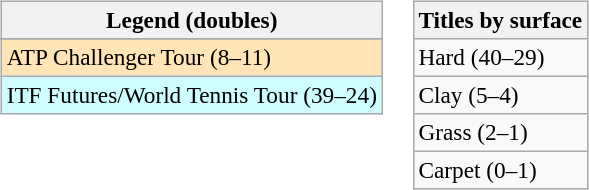<table>
<tr valign=top>
<td><br><table class=wikitable style=font-size:97%>
<tr>
<th>Legend (doubles)</th>
</tr>
<tr bgcolor=e5d1cb>
</tr>
<tr bgcolor=moccasin>
<td>ATP Challenger Tour (8–11)</td>
</tr>
<tr bgcolor=cffcff>
<td>ITF Futures/World Tennis Tour (39–24)</td>
</tr>
</table>
</td>
<td><br><table class=wikitable style=font-size:97%>
<tr>
<th>Titles by surface</th>
</tr>
<tr>
<td>Hard (40–29)</td>
</tr>
<tr>
<td>Clay (5–4)</td>
</tr>
<tr>
<td>Grass (2–1)</td>
</tr>
<tr>
<td>Carpet (0–1)</td>
</tr>
</table>
</td>
</tr>
</table>
